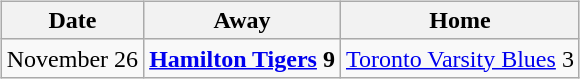<table cellspacing="10">
<tr>
<td valign="top"><br><table class="wikitable">
<tr>
<th>Date</th>
<th>Away</th>
<th>Home</th>
</tr>
<tr>
<td>November 26</td>
<td><strong><a href='#'>Hamilton Tigers</a> 9</strong></td>
<td><a href='#'>Toronto Varsity Blues</a> 3</td>
</tr>
</table>
</td>
</tr>
</table>
